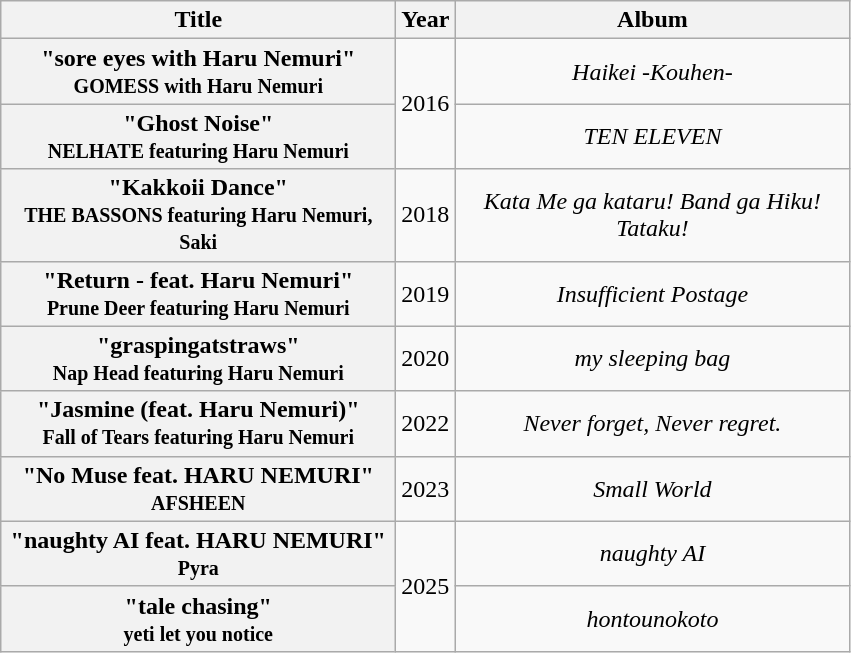<table class="wikitable plainrowheaders" style="text-align:center;">
<tr>
<th style="width:16em;">Title</th>
<th>Year</th>
<th style="width:16em;">Album</th>
</tr>
<tr>
<th scope="row">"sore eyes with Haru Nemuri"<br><small>GOMESS with Haru Nemuri</small></th>
<td rowspan="2">2016</td>
<td><em>Haikei -Kouhen-</em></td>
</tr>
<tr>
<th scope="row">"Ghost Noise"<br><small>NELHATE featuring Haru Nemuri</small></th>
<td><em>TEN ELEVEN</em></td>
</tr>
<tr>
<th scope="row">"Kakkoii Dance"<br><small>THE BASSONS featuring Haru Nemuri, Saki</small></th>
<td>2018</td>
<td><em>Kata Me ga kataru! Band ga Hiku! Tataku!</em></td>
</tr>
<tr>
<th scope="row">"Return - feat. Haru Nemuri"<br><small>Prune Deer featuring Haru Nemuri</small></th>
<td>2019</td>
<td><em>Insufficient Postage</em></td>
</tr>
<tr>
<th scope="row">"graspingatstraws"<br><small>Nap Head featuring Haru Nemuri</small></th>
<td>2020</td>
<td><em>my sleeping bag</em></td>
</tr>
<tr>
<th scope="row">"Jasmine (feat. Haru Nemuri)"<br><small>Fall of Tears featuring Haru Nemuri</small></th>
<td>2022</td>
<td><em>Never forget, Never regret.</em></td>
</tr>
<tr>
<th scope="row">"No Muse feat. HARU NEMURI"<br><small>AFSHEEN</small></th>
<td>2023</td>
<td><em>Small World</em></td>
</tr>
<tr>
<th scope="row">"naughty AI feat. HARU NEMURI"<br><small>Pyra</small></th>
<td rowspan="2">2025</td>
<td><em>naughty AI</em></td>
</tr>
<tr>
<th scope="row">"tale chasing"<br><small>yeti let you notice</small></th>
<td><em>hontounokoto</em></td>
</tr>
</table>
